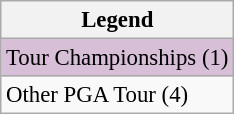<table class="wikitable" style="font-size:95%;">
<tr>
<th>Legend</th>
</tr>
<tr style="background:thistle;">
<td>Tour Championships (1)</td>
</tr>
<tr>
<td>Other PGA Tour (4)</td>
</tr>
</table>
